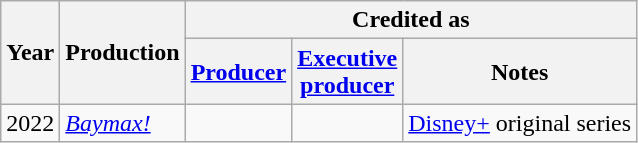<table class="wikitable">
<tr>
<th rowspan=2>Year</th>
<th rowspan=2>Production</th>
<th colspan=5>Credited as</th>
</tr>
<tr>
<th><a href='#'>Producer</a></th>
<th><a href='#'>Executive<br>producer</a></th>
<th>Notes</th>
</tr>
<tr>
<td>2022</td>
<td><em><a href='#'>Baymax!</a></em></td>
<td></td>
<td></td>
<td><a href='#'>Disney+</a> original series</td>
</tr>
</table>
